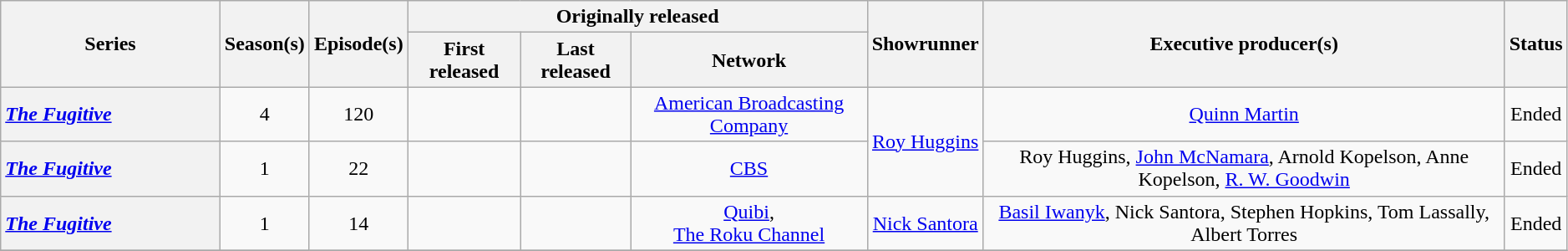<table class="wikitable plainrowheaders" style="text-align:center; width:99%;">
<tr>
<th scope="col" style="width:14%;" rowspan="2">Series</th>
<th scope="col" rowspan="2">Season(s)</th>
<th scope="col" rowspan="2">Episode(s)</th>
<th scope="col" colspan="3">Originally released</th>
<th scope="col" rowspan="2">Showrunner</th>
<th scope="col" rowspan="2">Executive producer(s)</th>
<th scope="col" rowspan="2">Status</th>
</tr>
<tr>
<th>First released</th>
<th>Last released</th>
<th>Network</th>
</tr>
<tr>
<th scope="row" style="text-align:left"><em><a href='#'>The Fugitive</a></em> </th>
<td>4</td>
<td>120</td>
<td></td>
<td></td>
<td><a href='#'>American Broadcasting Company</a></td>
<td rowspan="2"><a href='#'>Roy Huggins</a></td>
<td><a href='#'>Quinn Martin</a></td>
<td>Ended</td>
</tr>
<tr>
<th scope="row" style="text-align:left"><em><a href='#'>The Fugitive</a></em> </th>
<td>1</td>
<td>22</td>
<td></td>
<td></td>
<td><a href='#'>CBS</a></td>
<td>Roy Huggins, <a href='#'>John McNamara</a>, Arnold Kopelson, Anne Kopelson, <a href='#'>R. W. Goodwin</a></td>
<td>Ended</td>
</tr>
<tr>
<th scope="row" style="text-align:left"><em><a href='#'>The Fugitive</a></em> </th>
<td>1</td>
<td>14</td>
<td></td>
<td></td>
<td><a href='#'>Quibi</a>, <br><a href='#'>The Roku Channel</a></td>
<td><a href='#'>Nick Santora</a></td>
<td><a href='#'>Basil Iwanyk</a>, Nick Santora, Stephen Hopkins, Tom Lassally, Albert Torres</td>
<td>Ended</td>
</tr>
<tr>
</tr>
</table>
